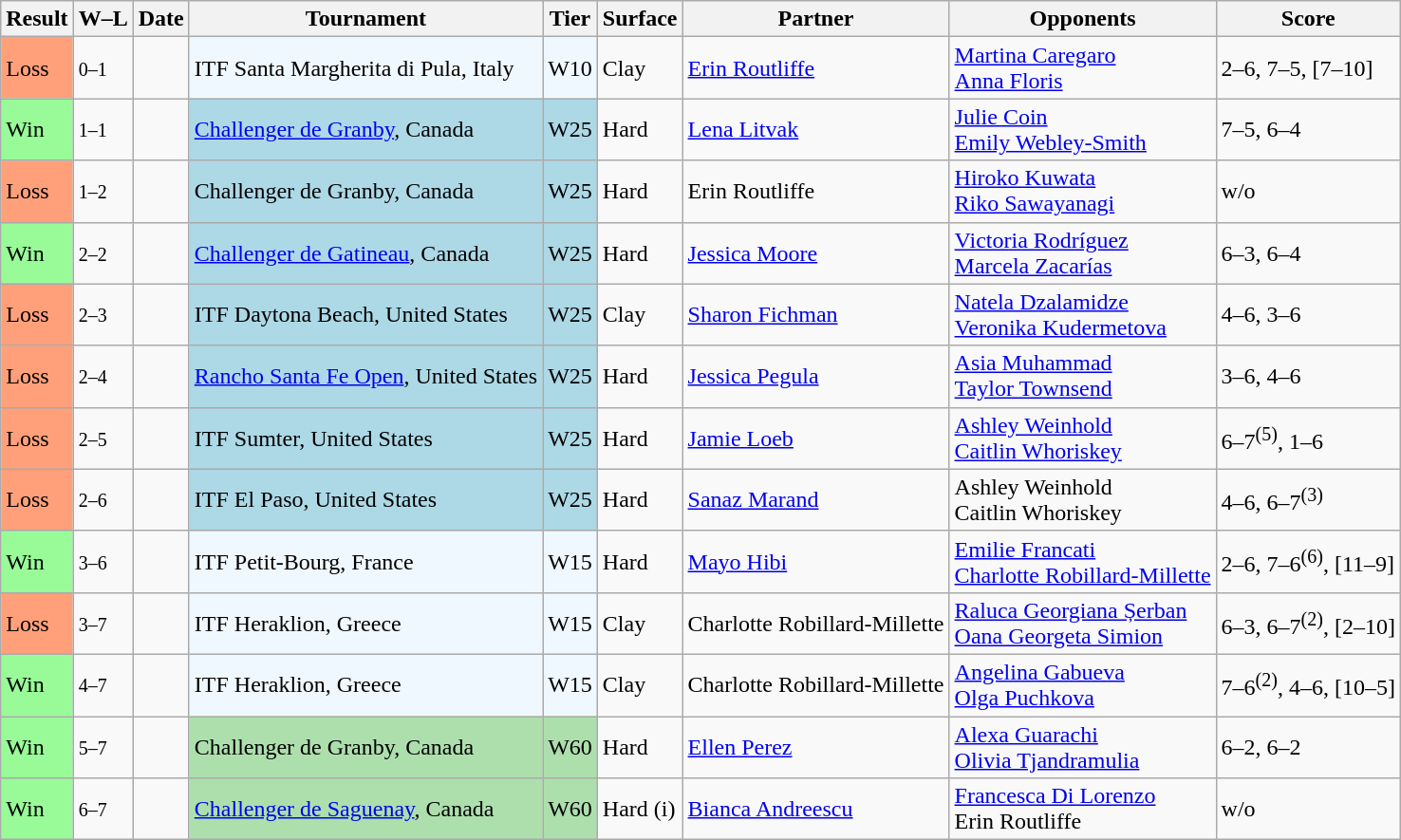<table class="sortable wikitable">
<tr>
<th>Result</th>
<th class="unsortable">W–L</th>
<th>Date</th>
<th>Tournament</th>
<th>Tier</th>
<th>Surface</th>
<th>Partner</th>
<th>Opponents</th>
<th class="unsortable">Score</th>
</tr>
<tr>
<td style="background:#ffa07a;">Loss</td>
<td><small>0–1</small></td>
<td></td>
<td style="background:#f0f8ff;">ITF Santa Margherita di Pula, Italy</td>
<td style="background:#f0f8ff;">W10</td>
<td>Clay</td>
<td> <a href='#'>Erin Routliffe</a></td>
<td> <a href='#'>Martina Caregaro</a> <br>  <a href='#'>Anna Floris</a></td>
<td>2–6, 7–5, [7–10]</td>
</tr>
<tr>
<td style="background:#98fb98;">Win</td>
<td><small>1–1</small></td>
<td><a href='#'></a></td>
<td style="background:lightblue;"><a href='#'>Challenger de Granby</a>, Canada</td>
<td style="background:lightblue;">W25</td>
<td>Hard</td>
<td> <a href='#'>Lena Litvak</a></td>
<td> <a href='#'>Julie Coin</a> <br>  <a href='#'>Emily Webley-Smith</a></td>
<td>7–5, 6–4</td>
</tr>
<tr>
<td style="background:#ffa07a;">Loss</td>
<td><small>1–2</small></td>
<td><a href='#'></a></td>
<td style="background:lightblue;">Challenger de Granby, Canada</td>
<td style="background:lightblue;">W25</td>
<td>Hard</td>
<td> Erin Routliffe</td>
<td> <a href='#'>Hiroko Kuwata</a> <br>  <a href='#'>Riko Sawayanagi</a></td>
<td>w/o</td>
</tr>
<tr>
<td style="background:#98fb98;">Win</td>
<td><small>2–2</small></td>
<td></td>
<td style="background:lightblue;"><a href='#'>Challenger de Gatineau</a>, Canada</td>
<td style="background:lightblue;">W25</td>
<td>Hard</td>
<td> <a href='#'>Jessica Moore</a></td>
<td> <a href='#'>Victoria Rodríguez</a> <br>  <a href='#'>Marcela Zacarías</a></td>
<td>6–3, 6–4</td>
</tr>
<tr>
<td style="background:#ffa07a;">Loss</td>
<td><small>2–3</small></td>
<td></td>
<td style="background:lightblue;">ITF Daytona Beach, United States</td>
<td style="background:lightblue;">W25</td>
<td>Clay</td>
<td> <a href='#'>Sharon Fichman</a></td>
<td> <a href='#'>Natela Dzalamidze</a> <br>  <a href='#'>Veronika Kudermetova</a></td>
<td>4–6, 3–6</td>
</tr>
<tr>
<td style="background:#ffa07a;">Loss</td>
<td><small>2–4</small></td>
<td></td>
<td style="background:lightblue;"><a href='#'>Rancho Santa Fe Open</a>, United States</td>
<td style="background:lightblue;">W25</td>
<td>Hard</td>
<td> <a href='#'>Jessica Pegula</a></td>
<td> <a href='#'>Asia Muhammad</a> <br>  <a href='#'>Taylor Townsend</a></td>
<td>3–6, 4–6</td>
</tr>
<tr>
<td style="background:#ffa07a;">Loss</td>
<td><small>2–5</small></td>
<td></td>
<td style="background:lightblue;">ITF Sumter, United States</td>
<td style="background:lightblue;">W25</td>
<td>Hard</td>
<td> <a href='#'>Jamie Loeb</a></td>
<td> <a href='#'>Ashley Weinhold</a> <br>  <a href='#'>Caitlin Whoriskey</a></td>
<td>6–7<sup>(5)</sup>, 1–6</td>
</tr>
<tr>
<td style="background:#ffa07a;">Loss</td>
<td><small>2–6</small></td>
<td></td>
<td style="background:lightblue;">ITF El Paso, United States</td>
<td style="background:lightblue;">W25</td>
<td>Hard</td>
<td> <a href='#'>Sanaz Marand</a></td>
<td> Ashley Weinhold <br>  Caitlin Whoriskey</td>
<td>4–6, 6–7<sup>(3)</sup></td>
</tr>
<tr>
<td style="background:#98fb98;">Win</td>
<td><small>3–6</small></td>
<td></td>
<td style="background:#f0f8ff;">ITF Petit-Bourg, France</td>
<td style="background:#f0f8ff;">W15</td>
<td>Hard</td>
<td> <a href='#'>Mayo Hibi</a></td>
<td> <a href='#'>Emilie Francati</a> <br>  <a href='#'>Charlotte Robillard-Millette</a></td>
<td>2–6, 7–6<sup>(6)</sup>, [11–9]</td>
</tr>
<tr>
<td style="background:#ffa07a;">Loss</td>
<td><small>3–7</small></td>
<td></td>
<td style="background:#f0f8ff;">ITF Heraklion, Greece</td>
<td style="background:#f0f8ff;">W15</td>
<td>Clay</td>
<td> Charlotte Robillard-Millette</td>
<td> <a href='#'>Raluca Georgiana Șerban</a> <br>  <a href='#'>Oana Georgeta Simion</a></td>
<td>6–3, 6–7<sup>(2)</sup>, [2–10]</td>
</tr>
<tr>
<td style="background:#98fb98;">Win</td>
<td><small>4–7</small></td>
<td></td>
<td style="background:#f0f8ff;">ITF Heraklion, Greece</td>
<td style="background:#f0f8ff;">W15</td>
<td>Clay</td>
<td> Charlotte Robillard-Millette</td>
<td> <a href='#'>Angelina Gabueva</a> <br>  <a href='#'>Olga Puchkova</a></td>
<td>7–6<sup>(2)</sup>, 4–6, [10–5]</td>
</tr>
<tr>
<td style="background:#98fb98;">Win</td>
<td><small>5–7</small></td>
<td><a href='#'></a></td>
<td style="background:#addfad;">Challenger de Granby, Canada</td>
<td style="background:#addfad;">W60</td>
<td>Hard</td>
<td> <a href='#'>Ellen Perez</a></td>
<td> <a href='#'>Alexa Guarachi</a> <br>  <a href='#'>Olivia Tjandramulia</a></td>
<td>6–2, 6–2</td>
</tr>
<tr>
<td style="background:#98fb98;">Win</td>
<td><small>6–7</small></td>
<td><a href='#'></a></td>
<td style="background:#addfad;"><a href='#'>Challenger de Saguenay</a>, Canada</td>
<td style="background:#addfad;">W60</td>
<td>Hard (i)</td>
<td> <a href='#'>Bianca Andreescu</a></td>
<td> <a href='#'>Francesca Di Lorenzo</a> <br>  Erin Routliffe</td>
<td>w/o</td>
</tr>
</table>
